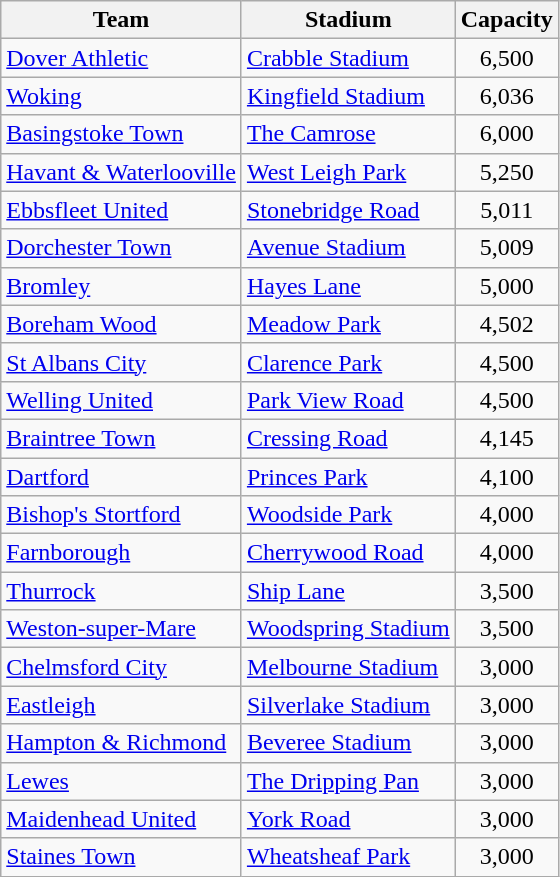<table class="wikitable sortable">
<tr>
<th>Team</th>
<th>Stadium</th>
<th>Capacity</th>
</tr>
<tr>
<td><a href='#'>Dover Athletic</a></td>
<td><a href='#'>Crabble Stadium</a></td>
<td align="center">6,500</td>
</tr>
<tr>
<td><a href='#'>Woking</a></td>
<td><a href='#'>Kingfield Stadium</a></td>
<td align="center">6,036</td>
</tr>
<tr>
<td><a href='#'>Basingstoke Town</a></td>
<td><a href='#'>The Camrose</a></td>
<td align="center">6,000</td>
</tr>
<tr>
<td><a href='#'>Havant & Waterlooville</a></td>
<td><a href='#'>West Leigh Park</a></td>
<td align="center">5,250</td>
</tr>
<tr>
<td><a href='#'>Ebbsfleet United</a></td>
<td><a href='#'>Stonebridge Road</a></td>
<td align="center">5,011</td>
</tr>
<tr>
<td><a href='#'>Dorchester Town</a></td>
<td><a href='#'>Avenue Stadium</a></td>
<td align="center">5,009</td>
</tr>
<tr>
<td><a href='#'>Bromley</a></td>
<td><a href='#'>Hayes Lane</a></td>
<td align="center">5,000</td>
</tr>
<tr>
<td><a href='#'>Boreham Wood</a></td>
<td><a href='#'>Meadow Park</a></td>
<td align="center">4,502</td>
</tr>
<tr>
<td><a href='#'>St Albans City</a></td>
<td><a href='#'>Clarence Park</a></td>
<td align="center">4,500</td>
</tr>
<tr>
<td><a href='#'>Welling United</a></td>
<td><a href='#'>Park View Road</a></td>
<td align="center">4,500</td>
</tr>
<tr>
<td><a href='#'>Braintree Town</a></td>
<td><a href='#'>Cressing Road</a></td>
<td align="center">4,145</td>
</tr>
<tr>
<td><a href='#'>Dartford</a></td>
<td><a href='#'>Princes Park</a></td>
<td align="center">4,100</td>
</tr>
<tr>
<td><a href='#'>Bishop's Stortford</a></td>
<td><a href='#'>Woodside Park</a></td>
<td align="center">4,000</td>
</tr>
<tr>
<td><a href='#'>Farnborough</a></td>
<td><a href='#'>Cherrywood Road</a></td>
<td align="center">4,000</td>
</tr>
<tr>
<td><a href='#'>Thurrock</a></td>
<td><a href='#'>Ship Lane</a></td>
<td align="center">3,500</td>
</tr>
<tr>
<td><a href='#'>Weston-super-Mare</a></td>
<td><a href='#'>Woodspring Stadium</a></td>
<td align="center">3,500</td>
</tr>
<tr>
<td><a href='#'>Chelmsford City</a></td>
<td><a href='#'>Melbourne Stadium</a></td>
<td align="center">3,000</td>
</tr>
<tr>
<td><a href='#'>Eastleigh</a></td>
<td><a href='#'>Silverlake Stadium</a></td>
<td align="center">3,000</td>
</tr>
<tr>
<td><a href='#'>Hampton & Richmond</a></td>
<td><a href='#'>Beveree Stadium</a></td>
<td align="center">3,000</td>
</tr>
<tr>
<td><a href='#'>Lewes</a></td>
<td><a href='#'>The Dripping Pan</a></td>
<td align="center">3,000</td>
</tr>
<tr>
<td><a href='#'>Maidenhead United</a></td>
<td><a href='#'>York Road</a></td>
<td align="center">3,000</td>
</tr>
<tr>
<td><a href='#'>Staines Town</a></td>
<td><a href='#'>Wheatsheaf Park</a></td>
<td align="center">3,000</td>
</tr>
</table>
